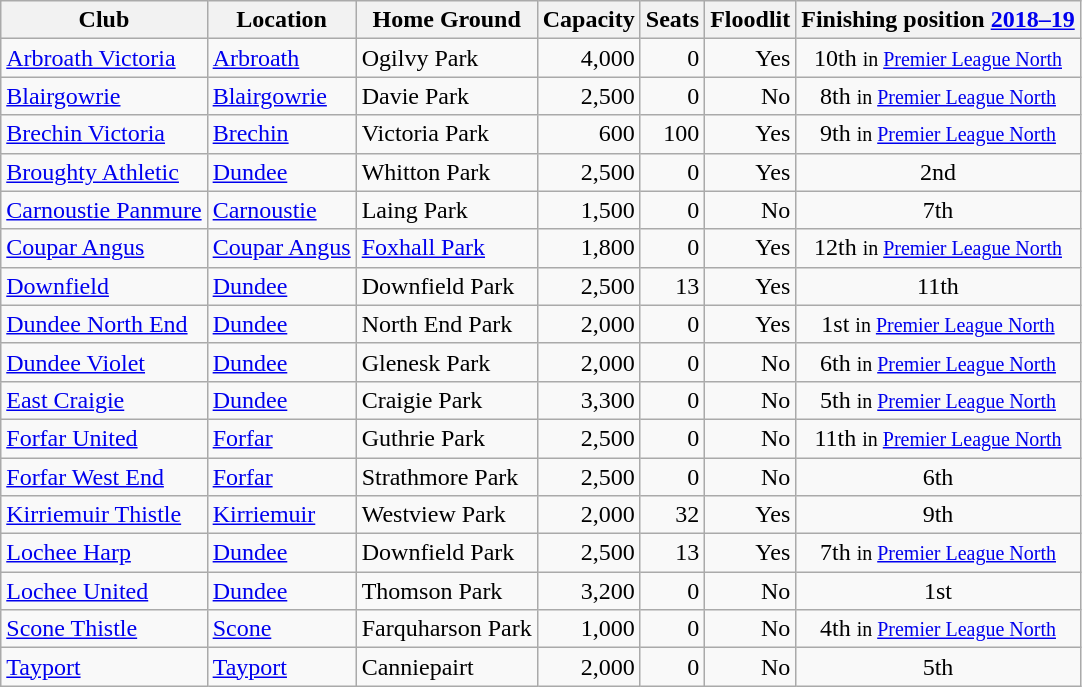<table class="wikitable sortable">
<tr>
<th>Club</th>
<th>Location</th>
<th>Home Ground</th>
<th data-sort-type="number">Capacity</th>
<th data-sort-type="number">Seats</th>
<th>Floodlit</th>
<th>Finishing position <a href='#'>2018–19</a></th>
</tr>
<tr>
<td><a href='#'>Arbroath Victoria</a></td>
<td><a href='#'>Arbroath</a></td>
<td>Ogilvy Park</td>
<td align=right>4,000</td>
<td align=right>0</td>
<td align=right>Yes</td>
<td align=center>10th <small>in <a href='#'>Premier League North</a></small></td>
</tr>
<tr>
<td><a href='#'>Blairgowrie</a></td>
<td><a href='#'>Blairgowrie</a></td>
<td>Davie Park</td>
<td align=right>2,500</td>
<td align=right>0</td>
<td align=right>No</td>
<td align=center>8th <small>in <a href='#'>Premier League North</a></small></td>
</tr>
<tr>
<td><a href='#'>Brechin Victoria</a></td>
<td><a href='#'>Brechin</a></td>
<td>Victoria Park</td>
<td align=right>600</td>
<td align=right>100</td>
<td align=right>Yes</td>
<td align=center>9th <small>in <a href='#'>Premier League North</a></small></td>
</tr>
<tr>
<td><a href='#'>Broughty Athletic</a></td>
<td><a href='#'>Dundee</a></td>
<td>Whitton Park</td>
<td align=right>2,500</td>
<td align=right>0</td>
<td align=right>Yes</td>
<td align=center>2nd</td>
</tr>
<tr>
<td><a href='#'>Carnoustie Panmure</a></td>
<td><a href='#'>Carnoustie</a></td>
<td>Laing Park</td>
<td align=right>1,500</td>
<td align=right>0</td>
<td align=right>No</td>
<td align=center>7th</td>
</tr>
<tr>
<td><a href='#'>Coupar Angus</a></td>
<td><a href='#'>Coupar Angus</a></td>
<td><a href='#'>Foxhall Park</a></td>
<td align=right>1,800</td>
<td align=right>0</td>
<td align=right>Yes</td>
<td align=center>12th <small>in <a href='#'>Premier League North</a></small></td>
</tr>
<tr>
<td><a href='#'>Downfield</a></td>
<td><a href='#'>Dundee</a></td>
<td>Downfield Park</td>
<td align=right>2,500</td>
<td align=right>13</td>
<td align=right>Yes</td>
<td align=center>11th</td>
</tr>
<tr>
<td><a href='#'>Dundee North End</a></td>
<td><a href='#'>Dundee</a></td>
<td>North End Park</td>
<td align=right>2,000</td>
<td align=right>0</td>
<td align=right>Yes</td>
<td align=center>1st <small>in <a href='#'>Premier League North</a></small></td>
</tr>
<tr>
<td><a href='#'>Dundee Violet</a></td>
<td><a href='#'>Dundee</a></td>
<td>Glenesk Park</td>
<td align=right>2,000</td>
<td align=right>0</td>
<td align=right>No</td>
<td align=center>6th <small>in <a href='#'>Premier League North</a></small></td>
</tr>
<tr>
<td><a href='#'>East Craigie</a></td>
<td><a href='#'>Dundee</a></td>
<td>Craigie Park</td>
<td align=right>3,300</td>
<td align=right>0</td>
<td align=right>No</td>
<td align=center>5th <small>in <a href='#'>Premier League North</a></small></td>
</tr>
<tr>
<td><a href='#'>Forfar United</a></td>
<td><a href='#'>Forfar</a></td>
<td>Guthrie Park</td>
<td align=right>2,500</td>
<td align=right>0</td>
<td align=right>No</td>
<td align=center>11th <small>in <a href='#'>Premier League North</a></small></td>
</tr>
<tr>
<td><a href='#'>Forfar West End</a></td>
<td><a href='#'>Forfar</a></td>
<td>Strathmore Park</td>
<td align=right>2,500</td>
<td align=right>0</td>
<td align=right>No</td>
<td align=center>6th</td>
</tr>
<tr>
<td><a href='#'>Kirriemuir Thistle</a></td>
<td><a href='#'>Kirriemuir</a></td>
<td>Westview Park</td>
<td align=right>2,000</td>
<td align=right>32</td>
<td align=right>Yes</td>
<td align=center>9th</td>
</tr>
<tr>
<td><a href='#'>Lochee Harp</a></td>
<td><a href='#'>Dundee</a></td>
<td>Downfield Park</td>
<td align=right>2,500</td>
<td align=right>13</td>
<td align=right>Yes</td>
<td align=center>7th <small>in <a href='#'>Premier League North</a></small></td>
</tr>
<tr>
<td><a href='#'>Lochee United</a></td>
<td><a href='#'>Dundee</a></td>
<td>Thomson Park</td>
<td align=right>3,200</td>
<td align=right>0</td>
<td align=right>No</td>
<td align=center>1st</td>
</tr>
<tr>
<td><a href='#'>Scone Thistle</a></td>
<td><a href='#'>Scone</a></td>
<td>Farquharson Park</td>
<td align=right>1,000</td>
<td align=right>0</td>
<td align=right>No</td>
<td align=center>4th <small>in <a href='#'>Premier League North</a></small></td>
</tr>
<tr>
<td><a href='#'>Tayport</a></td>
<td><a href='#'>Tayport</a></td>
<td>Canniepairt</td>
<td align=right>2,000</td>
<td align=right>0</td>
<td align=right>No</td>
<td align=center>5th</td>
</tr>
</table>
